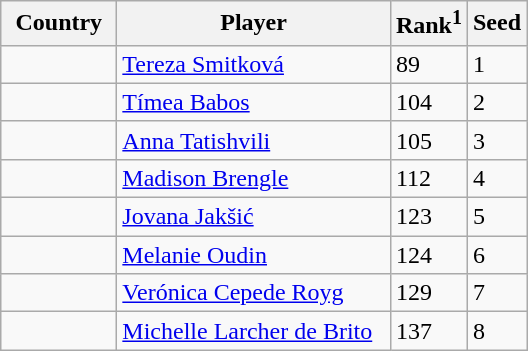<table class="sortable wikitable">
<tr>
<th width="70">Country</th>
<th width="175">Player</th>
<th>Rank<sup>1</sup></th>
<th>Seed</th>
</tr>
<tr>
<td></td>
<td><a href='#'>Tereza Smitková</a></td>
<td>89</td>
<td>1</td>
</tr>
<tr>
<td></td>
<td><a href='#'>Tímea Babos</a></td>
<td>104</td>
<td>2</td>
</tr>
<tr>
<td></td>
<td><a href='#'>Anna Tatishvili</a></td>
<td>105</td>
<td>3</td>
</tr>
<tr>
<td></td>
<td><a href='#'>Madison Brengle</a></td>
<td>112</td>
<td>4</td>
</tr>
<tr>
<td></td>
<td><a href='#'>Jovana Jakšić</a></td>
<td>123</td>
<td>5</td>
</tr>
<tr>
<td></td>
<td><a href='#'>Melanie Oudin</a></td>
<td>124</td>
<td>6</td>
</tr>
<tr>
<td></td>
<td><a href='#'>Verónica Cepede Royg</a></td>
<td>129</td>
<td>7</td>
</tr>
<tr>
<td></td>
<td><a href='#'>Michelle Larcher de Brito</a></td>
<td>137</td>
<td>8</td>
</tr>
</table>
